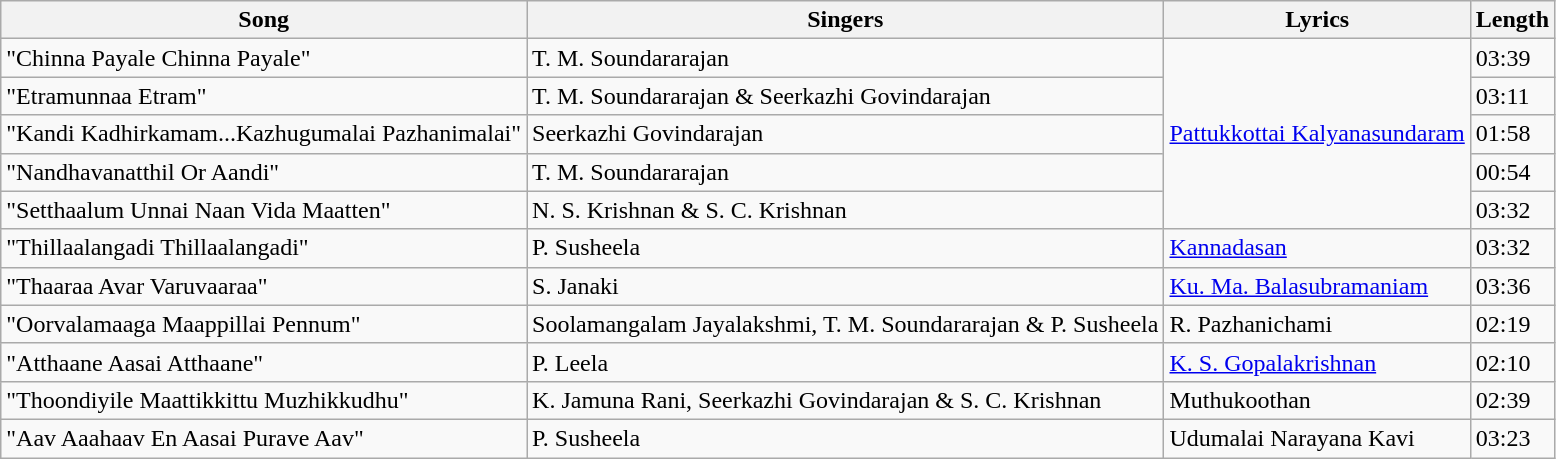<table class="wikitable">
<tr>
<th>Song</th>
<th>Singers</th>
<th>Lyrics</th>
<th>Length</th>
</tr>
<tr>
<td>"Chinna Payale Chinna Payale"</td>
<td>T. M. Soundararajan</td>
<td rowspan=5><a href='#'>Pattukkottai Kalyanasundaram</a></td>
<td>03:39</td>
</tr>
<tr>
<td>"Etramunnaa Etram"</td>
<td>T. M. Soundararajan & Seerkazhi Govindarajan</td>
<td>03:11</td>
</tr>
<tr>
<td>"Kandi Kadhirkamam...Kazhugumalai Pazhanimalai"</td>
<td>Seerkazhi Govindarajan</td>
<td>01:58</td>
</tr>
<tr>
<td>"Nandhavanatthil Or Aandi"</td>
<td>T. M. Soundararajan</td>
<td>00:54</td>
</tr>
<tr>
<td>"Setthaalum Unnai Naan Vida Maatten"</td>
<td>N. S. Krishnan & S. C. Krishnan</td>
<td>03:32</td>
</tr>
<tr>
<td>"Thillaalangadi Thillaalangadi"</td>
<td>P. Susheela</td>
<td><a href='#'>Kannadasan</a></td>
<td>03:32</td>
</tr>
<tr>
<td>"Thaaraa Avar Varuvaaraa"</td>
<td>S. Janaki</td>
<td><a href='#'>Ku. Ma. Balasubramaniam</a></td>
<td>03:36</td>
</tr>
<tr>
<td>"Oorvalamaaga Maappillai Pennum"</td>
<td>Soolamangalam Jayalakshmi, T. M. Soundararajan & P. Susheela</td>
<td>R. Pazhanichami</td>
<td>02:19</td>
</tr>
<tr>
<td>"Atthaane Aasai Atthaane"</td>
<td>P. Leela</td>
<td><a href='#'>K. S. Gopalakrishnan</a></td>
<td>02:10</td>
</tr>
<tr>
<td>"Thoondiyile Maattikkittu Muzhikkudhu"</td>
<td>K. Jamuna Rani, Seerkazhi Govindarajan & S. C. Krishnan</td>
<td>Muthukoothan</td>
<td>02:39</td>
</tr>
<tr>
<td>"Aav Aaahaav En Aasai Purave Aav"</td>
<td>P. Susheela</td>
<td>Udumalai Narayana Kavi</td>
<td>03:23</td>
</tr>
</table>
